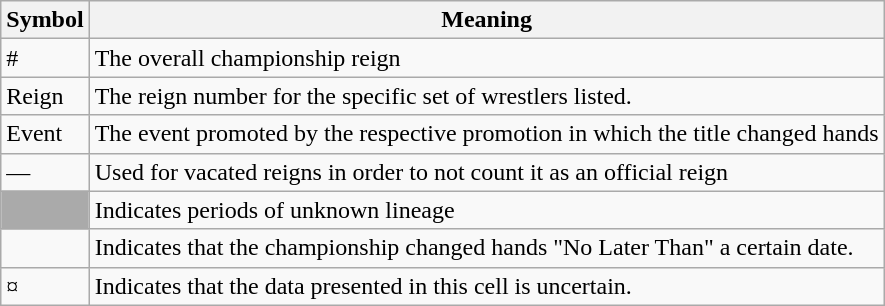<table class="wikitable">
<tr>
<th>Symbol</th>
<th>Meaning</th>
</tr>
<tr>
<td>#</td>
<td>The overall championship reign</td>
</tr>
<tr>
<td>Reign</td>
<td>The reign number for the specific set of wrestlers listed.</td>
</tr>
<tr>
<td>Event</td>
<td>The event promoted by the respective promotion in which the title changed hands</td>
</tr>
<tr>
<td>—</td>
<td>Used for vacated reigns in order to not count it as an official reign</td>
</tr>
<tr>
<td style="background: #aaaaaa;"> </td>
<td>Indicates periods of unknown lineage</td>
</tr>
<tr>
<td></td>
<td>Indicates that the championship changed hands "No Later Than" a certain date.</td>
</tr>
<tr>
<td>¤</td>
<td>Indicates that the data presented in this cell is uncertain.</td>
</tr>
</table>
